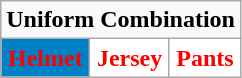<table class="wikitable"  style="display: inline-table;">
<tr>
<td align="center" Colspan="3"><strong>Uniform Combination</strong></td>
</tr>
<tr align="center">
<td style="background:#0080C6; color:red"><strong>Helmet</strong></td>
<td style="background:white; color:red"><strong>Jersey</strong></td>
<td style="background:white; color:red"><strong>Pants</strong></td>
</tr>
</table>
